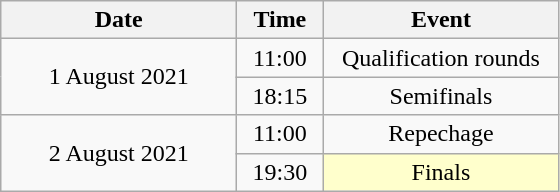<table class = "wikitable" style="text-align:center;">
<tr>
<th width=150>Date</th>
<th width=50>Time</th>
<th width=150>Event</th>
</tr>
<tr>
<td rowspan=2>1 August 2021</td>
<td>11:00</td>
<td>Qualification rounds</td>
</tr>
<tr>
<td>18:15</td>
<td>Semifinals</td>
</tr>
<tr>
<td rowspan=2>2 August 2021</td>
<td>11:00</td>
<td>Repechage</td>
</tr>
<tr>
<td>19:30</td>
<td bgcolor=ffffcc>Finals</td>
</tr>
</table>
